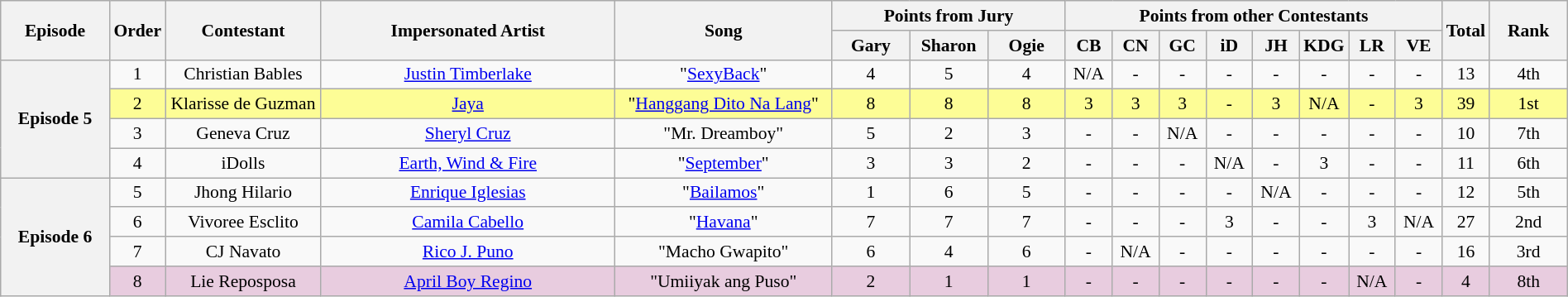<table class="wikitable" style="text-align:center; line-height:17px; width:100%; font-size:90%;">
<tr>
<th rowspan="2" style="width:07%;">Episode</th>
<th rowspan="2" style="width:03%;">Order</th>
<th rowspan="2" style="width:10%;">Contestant</th>
<th rowspan="2" style="width:19%;">Impersonated Artist</th>
<th rowspan="2" style="width:14%;">Song</th>
<th colspan="3" style="width:15%;">Points from Jury</th>
<th colspan="8" style="width:24%;">Points from other Contestants</th>
<th rowspan="2" style="width:03%;">Total</th>
<th rowspan="2" style="width:07%;">Rank</th>
</tr>
<tr>
<th style="width:05%;">Gary</th>
<th style="width:05%;">Sharon</th>
<th style="width:05%;">Ogie</th>
<th style="width:03%;">CB</th>
<th style="width:03%;">CN</th>
<th style="width:03%;">GC</th>
<th style="width:03%;">iD</th>
<th style="width:03%;">JH</th>
<th style="width:03%;">KDG</th>
<th style="width:03%;">LR</th>
<th style="width:03%;">VE</th>
</tr>
<tr>
<th rowspan="4"><strong>Episode 5</strong><br><small></small></th>
<td>1</td>
<td>Christian Bables</td>
<td><a href='#'>Justin Timberlake</a></td>
<td>"<a href='#'>SexyBack</a>"</td>
<td>4</td>
<td>5</td>
<td>4</td>
<td>N/A</td>
<td>-</td>
<td>-</td>
<td>-</td>
<td>-</td>
<td>-</td>
<td>-</td>
<td>-</td>
<td>13</td>
<td>4th</td>
</tr>
<tr Bgcolor="FDFD96"|>
<td>2</td>
<td>Klarisse de Guzman</td>
<td><a href='#'>Jaya</a></td>
<td>"<a href='#'>Hanggang Dito Na Lang</a>"</td>
<td>8</td>
<td>8</td>
<td>8</td>
<td>3</td>
<td>3</td>
<td>3</td>
<td>-</td>
<td>3</td>
<td>N/A</td>
<td>-</td>
<td>3</td>
<td>39</td>
<td>1st</td>
</tr>
<tr>
<td>3</td>
<td>Geneva Cruz</td>
<td><a href='#'>Sheryl Cruz</a></td>
<td>"Mr. Dreamboy"</td>
<td>5</td>
<td>2</td>
<td>3</td>
<td>-</td>
<td>-</td>
<td>N/A</td>
<td>-</td>
<td>-</td>
<td>-</td>
<td>-</td>
<td>-</td>
<td>10</td>
<td>7th</td>
</tr>
<tr>
<td>4</td>
<td>iDolls</td>
<td><a href='#'>Earth, Wind & Fire</a></td>
<td>"<a href='#'>September</a>"</td>
<td>3</td>
<td>3</td>
<td>2</td>
<td>-</td>
<td>-</td>
<td>-</td>
<td>N/A</td>
<td>-</td>
<td>3</td>
<td>-</td>
<td>-</td>
<td>11</td>
<td>6th</td>
</tr>
<tr>
<th rowspan="4"><strong>Episode 6</strong><br><small></small></th>
<td>5</td>
<td>Jhong Hilario</td>
<td><a href='#'>Enrique Iglesias</a></td>
<td>"<a href='#'>Bailamos</a>"</td>
<td>1</td>
<td>6</td>
<td>5</td>
<td>-</td>
<td>-</td>
<td>-</td>
<td>-</td>
<td>N/A</td>
<td>-</td>
<td>-</td>
<td>-</td>
<td>12</td>
<td>5th</td>
</tr>
<tr>
<td>6</td>
<td>Vivoree Esclito</td>
<td><a href='#'>Camila Cabello</a></td>
<td>"<a href='#'>Havana</a>"</td>
<td>7</td>
<td>7</td>
<td>7</td>
<td>-</td>
<td>-</td>
<td>-</td>
<td>3</td>
<td>-</td>
<td>-</td>
<td>3</td>
<td>N/A</td>
<td>27</td>
<td>2nd</td>
</tr>
<tr>
<td>7</td>
<td>CJ Navato</td>
<td><a href='#'>Rico J. Puno</a></td>
<td>"Macho Gwapito"</td>
<td>6</td>
<td>4</td>
<td>6</td>
<td>-</td>
<td>N/A</td>
<td>-</td>
<td>-</td>
<td>-</td>
<td>-</td>
<td>-</td>
<td>-</td>
<td>16</td>
<td>3rd</td>
</tr>
<tr bgcolor="E8CCDF"|>
<td>8</td>
<td>Lie Reposposa</td>
<td><a href='#'>April Boy Regino</a></td>
<td>"Umiiyak ang Puso"</td>
<td>2</td>
<td>1</td>
<td>1</td>
<td>-</td>
<td>-</td>
<td>-</td>
<td>-</td>
<td>-</td>
<td>-</td>
<td>N/A</td>
<td>-</td>
<td>4</td>
<td>8th</td>
</tr>
</table>
